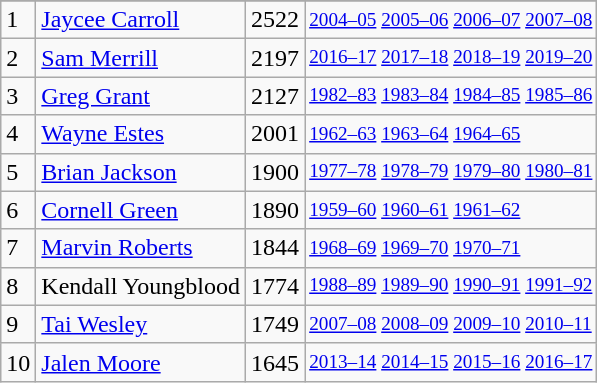<table class="wikitable">
<tr>
</tr>
<tr>
<td>1</td>
<td><a href='#'>Jaycee Carroll</a></td>
<td>2522</td>
<td style="font-size:80%;"><a href='#'>2004–05</a> <a href='#'>2005–06</a> <a href='#'>2006–07</a> <a href='#'>2007–08</a></td>
</tr>
<tr>
<td>2</td>
<td><a href='#'>Sam Merrill</a></td>
<td>2197</td>
<td style="font-size:80%;"><a href='#'>2016–17</a> <a href='#'>2017–18</a> <a href='#'>2018–19</a> <a href='#'>2019–20</a></td>
</tr>
<tr>
<td>3</td>
<td><a href='#'>Greg Grant</a></td>
<td>2127</td>
<td style="font-size:80%;"><a href='#'>1982–83</a> <a href='#'>1983–84</a> <a href='#'>1984–85</a> <a href='#'>1985–86</a></td>
</tr>
<tr>
<td>4</td>
<td><a href='#'>Wayne Estes</a></td>
<td>2001</td>
<td style="font-size:80%;"><a href='#'>1962–63</a> <a href='#'>1963–64</a> <a href='#'>1964–65</a></td>
</tr>
<tr>
<td>5</td>
<td><a href='#'>Brian Jackson</a></td>
<td>1900</td>
<td style="font-size:80%;"><a href='#'>1977–78</a> <a href='#'>1978–79</a> <a href='#'>1979–80</a> <a href='#'>1980–81</a></td>
</tr>
<tr>
<td>6</td>
<td><a href='#'>Cornell Green</a></td>
<td>1890</td>
<td style="font-size:80%;"><a href='#'>1959–60</a> <a href='#'>1960–61</a> <a href='#'>1961–62</a></td>
</tr>
<tr>
<td>7</td>
<td><a href='#'>Marvin Roberts</a></td>
<td>1844</td>
<td style="font-size:80%;"><a href='#'>1968–69</a> <a href='#'>1969–70</a> <a href='#'>1970–71</a></td>
</tr>
<tr>
<td>8</td>
<td>Kendall Youngblood</td>
<td>1774</td>
<td style="font-size:80%;"><a href='#'>1988–89</a> <a href='#'>1989–90</a> <a href='#'>1990–91</a> <a href='#'>1991–92</a></td>
</tr>
<tr>
<td>9</td>
<td><a href='#'>Tai Wesley</a></td>
<td>1749</td>
<td style="font-size:80%;"><a href='#'>2007–08</a> <a href='#'>2008–09</a> <a href='#'>2009–10</a> <a href='#'>2010–11</a></td>
</tr>
<tr>
<td>10</td>
<td><a href='#'>Jalen Moore</a></td>
<td>1645</td>
<td style="font-size:80%;"><a href='#'>2013–14</a> <a href='#'>2014–15</a> <a href='#'>2015–16</a> <a href='#'>2016–17</a></td>
</tr>
</table>
